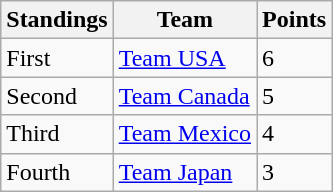<table class="wikitable sortable">
<tr>
<th>Standings</th>
<th>Team</th>
<th>Points</th>
</tr>
<tr>
<td>First</td>
<td> <a href='#'>Team USA</a></td>
<td>6</td>
</tr>
<tr>
<td>Second</td>
<td> <a href='#'>Team Canada</a></td>
<td>5</td>
</tr>
<tr>
<td>Third</td>
<td> <a href='#'>Team Mexico</a></td>
<td>4</td>
</tr>
<tr>
<td>Fourth</td>
<td> <a href='#'>Team Japan</a></td>
<td>3</td>
</tr>
</table>
